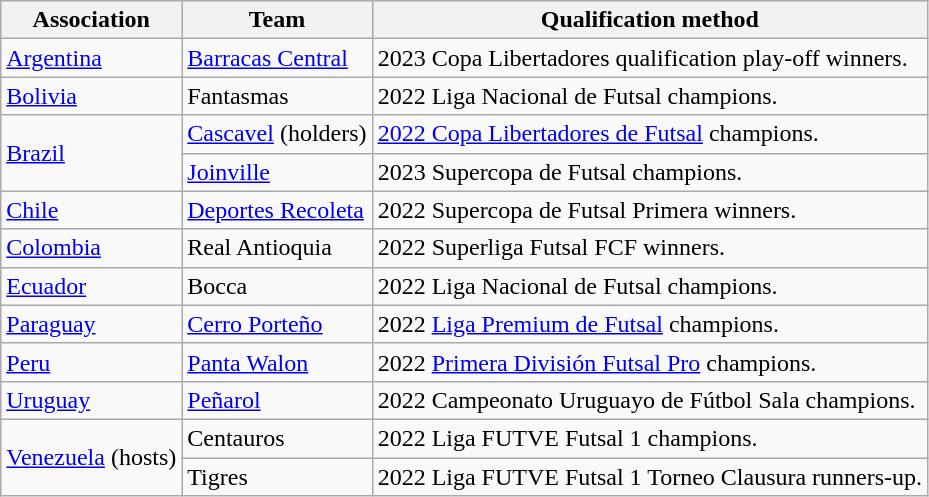<table class="wikitable">
<tr>
<th>Association</th>
<th>Team</th>
<th>Qualification method</th>
</tr>
<tr>
<td> <a href='#'>Argentina</a></td>
<td><a href='#'>Barracas Central</a></td>
<td>2023 Copa Libertadores qualification play-off winners.</td>
</tr>
<tr>
<td> <a href='#'>Bolivia</a></td>
<td Fantasmas Morales Moralitos>Fantasmas</td>
<td>2022 Liga Nacional de Futsal champions.</td>
</tr>
<tr>
<td rowspan=2> <a href='#'>Brazil</a></td>
<td><a href='#'>Cascavel</a> (holders)</td>
<td><a href='#'>2022 Copa Libertadores de Futsal</a> champions.</td>
</tr>
<tr>
<td><a href='#'>Joinville</a></td>
<td>2023 Supercopa de Futsal champions.</td>
</tr>
<tr>
<td> <a href='#'>Chile</a></td>
<td><a href='#'>Deportes Recoleta</a></td>
<td>2022 Supercopa de Futsal Primera winners.</td>
</tr>
<tr>
<td> <a href='#'>Colombia</a></td>
<td>Real Antioquia</td>
<td>2022 Superliga Futsal FCF winners.</td>
</tr>
<tr>
<td> <a href='#'>Ecuador</a></td>
<td Società Sportiva Bocca>Bocca</td>
<td>2022 Liga Nacional de Futsal champions.</td>
</tr>
<tr>
<td> <a href='#'>Paraguay</a></td>
<td><a href='#'>Cerro Porteño</a></td>
<td>2022 <a href='#'>Liga Premium de Futsal</a> champions.</td>
</tr>
<tr>
<td> <a href='#'>Peru</a></td>
<td><a href='#'>Panta Walon</a></td>
<td>2022 <a href='#'>Primera División Futsal Pro</a> champions.</td>
</tr>
<tr>
<td> <a href='#'>Uruguay</a></td>
<td><a href='#'>Peñarol</a></td>
<td>2022 Campeonato Uruguayo de Fútbol Sala champions.</td>
</tr>
<tr>
<td rowspan=2> <a href='#'>Venezuela</a> (hosts)</td>
<td Centauros de Caracas>Centauros</td>
<td>2022 Liga FUTVE Futsal 1 champions.</td>
</tr>
<tr>
<td Tigres Futsal Club>Tigres</td>
<td>2022 Liga FUTVE Futsal 1 Torneo Clausura runners-up.</td>
</tr>
</table>
